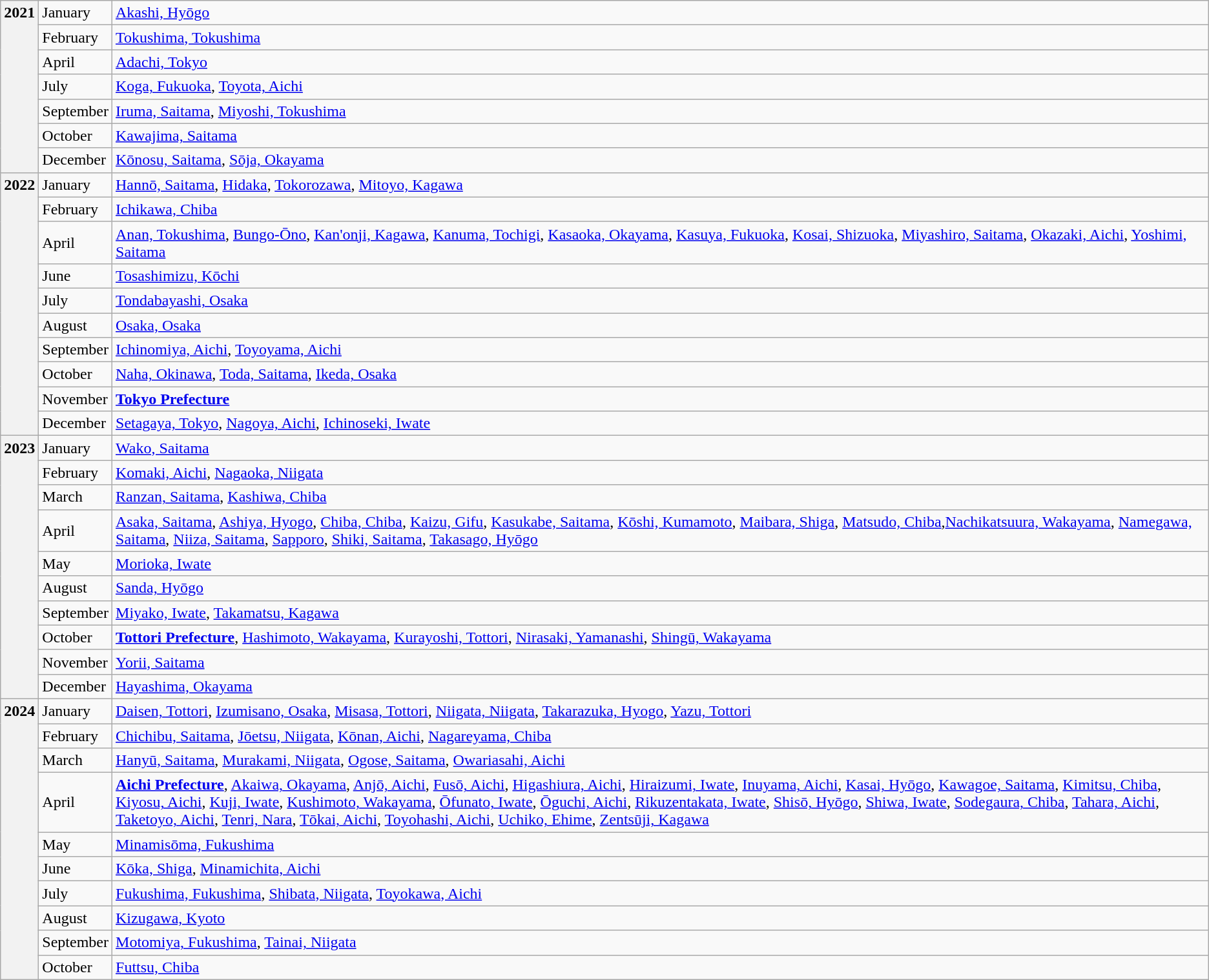<table class="wikitable">
<tr>
<th rowspan="7" style="vertical-align: top;">2021</th>
<td>January</td>
<td> <a href='#'>Akashi, Hyōgo</a></td>
</tr>
<tr>
<td>February</td>
<td> <a href='#'>Tokushima, Tokushima</a></td>
</tr>
<tr>
<td>April</td>
<td> <a href='#'>Adachi, Tokyo</a></td>
</tr>
<tr>
<td>July</td>
<td> <a href='#'>Koga, Fukuoka</a>,  <a href='#'>Toyota, Aichi</a></td>
</tr>
<tr>
<td>September</td>
<td> <a href='#'>Iruma, Saitama</a>,  <a href='#'>Miyoshi, Tokushima</a></td>
</tr>
<tr>
<td>October</td>
<td> <a href='#'>Kawajima, Saitama</a></td>
</tr>
<tr>
<td>December</td>
<td> <a href='#'>Kōnosu, Saitama</a>,  <a href='#'>Sōja, Okayama</a></td>
</tr>
<tr>
<th rowspan="10" style="vertical-align: top;">2022</th>
<td>January</td>
<td> <a href='#'>Hannō, Saitama</a>,  <a href='#'>Hidaka</a>,  <a href='#'>Tokorozawa</a>,  <a href='#'>Mitoyo, Kagawa</a></td>
</tr>
<tr>
<td>February</td>
<td> <a href='#'>Ichikawa, Chiba</a></td>
</tr>
<tr>
<td>April</td>
<td> <a href='#'>Anan, Tokushima</a>,  <a href='#'>Bungo-Ōno</a>,   <a href='#'>Kan'onji, Kagawa</a>,  <a href='#'>Kanuma, Tochigi</a>,  <a href='#'>Kasaoka, Okayama</a>,  <a href='#'>Kasuya, Fukuoka</a>,  <a href='#'>Kosai, Shizuoka</a>,  <a href='#'>Miyashiro, Saitama</a>,  <a href='#'>Okazaki, Aichi</a>,  <a href='#'>Yoshimi, Saitama</a></td>
</tr>
<tr>
<td>June</td>
<td> <a href='#'>Tosashimizu, Kōchi</a></td>
</tr>
<tr>
<td>July</td>
<td> <a href='#'>Tondabayashi, Osaka</a></td>
</tr>
<tr>
<td>August</td>
<td> <a href='#'>Osaka, Osaka</a></td>
</tr>
<tr>
<td>September</td>
<td> <a href='#'>Ichinomiya, Aichi</a>,  <a href='#'>Toyoyama, Aichi</a></td>
</tr>
<tr>
<td>October</td>
<td> <a href='#'>Naha, Okinawa</a>,  <a href='#'>Toda, Saitama</a>,  <a href='#'>Ikeda, Osaka</a></td>
</tr>
<tr>
<td>November</td>
<td> <strong><a href='#'>Tokyo Prefecture</a></strong></td>
</tr>
<tr>
<td>December</td>
<td> <a href='#'>Setagaya, Tokyo</a>,  <a href='#'>Nagoya, Aichi</a>,  <a href='#'>Ichinoseki, Iwate</a></td>
</tr>
<tr>
<th rowspan="10" style="vertical-align: top;">2023</th>
<td>January</td>
<td> <a href='#'>Wako, Saitama</a></td>
</tr>
<tr>
<td>February</td>
<td> <a href='#'>Komaki, Aichi</a>,  <a href='#'>Nagaoka, Niigata</a></td>
</tr>
<tr>
<td>March</td>
<td> <a href='#'>Ranzan, Saitama</a>,  <a href='#'>Kashiwa, Chiba</a></td>
</tr>
<tr>
<td>April</td>
<td> <a href='#'>Asaka, Saitama</a>,  <a href='#'>Ashiya, Hyogo</a>,  <a href='#'>Chiba, Chiba</a>, <a href='#'>Kaizu, Gifu</a>, <a href='#'>Kasukabe, Saitama</a>, <a href='#'>Kōshi, Kumamoto</a>, <a href='#'>Maibara, Shiga</a>, <a href='#'>Matsudo, Chiba</a>,<a href='#'>Nachikatsuura, Wakayama</a>, <a href='#'>Namegawa, Saitama</a>, <a href='#'>Niiza, Saitama</a>, <a href='#'>Sapporo</a>, <a href='#'>Shiki, Saitama</a>, <a href='#'>Takasago, Hyōgo</a></td>
</tr>
<tr>
<td>May</td>
<td> <a href='#'>Morioka, Iwate</a></td>
</tr>
<tr>
<td>August</td>
<td><a href='#'>Sanda, Hyōgo</a></td>
</tr>
<tr>
<td>September</td>
<td><a href='#'>Miyako, Iwate</a>, <a href='#'>Takamatsu, Kagawa</a></td>
</tr>
<tr>
<td>October</td>
<td><strong><a href='#'>Tottori Prefecture</a></strong>, <a href='#'>Hashimoto, Wakayama</a>,  <a href='#'>Kurayoshi, Tottori</a>,  <a href='#'>Nirasaki, Yamanashi</a>, <a href='#'>Shingū, Wakayama</a></td>
</tr>
<tr>
<td>November</td>
<td> <a href='#'>Yorii, Saitama</a></td>
</tr>
<tr>
<td>December</td>
<td> <a href='#'>Hayashima, Okayama</a></td>
</tr>
<tr>
<th rowspan="12" style="vertical-align: top;">2024</th>
<td>January</td>
<td> <a href='#'>Daisen, Tottori</a>,  <a href='#'>Izumisano, Osaka</a>,  <a href='#'>Misasa, Tottori</a>,  <a href='#'>Niigata, Niigata</a>,  <a href='#'>Takarazuka, Hyogo</a>,  <a href='#'>Yazu, Tottori</a></td>
</tr>
<tr>
<td>February</td>
<td> <a href='#'>Chichibu, Saitama</a>,  <a href='#'>Jōetsu, Niigata</a>,  <a href='#'>Kōnan, Aichi</a>,  <a href='#'>Nagareyama, Chiba</a></td>
</tr>
<tr>
<td>March</td>
<td> <a href='#'>Hanyū, Saitama</a>,  <a href='#'>Murakami, Niigata</a>,  <a href='#'>Ogose, Saitama</a>,  <a href='#'>Owariasahi, Aichi</a></td>
</tr>
<tr>
<td>April</td>
<td><strong><a href='#'>Aichi Prefecture</a></strong>,  <a href='#'>Akaiwa, Okayama</a>,  <a href='#'>Anjō, Aichi</a>,  <a href='#'>Fusō, Aichi</a>,  <a href='#'>Higashiura, Aichi</a>,  <a href='#'>Hiraizumi, Iwate</a>,  <a href='#'>Inuyama, Aichi</a>,  <a href='#'>Kasai, Hyōgo</a>,  <a href='#'>Kawagoe, Saitama</a>,  <a href='#'>Kimitsu, Chiba</a>,  <a href='#'>Kiyosu, Aichi</a>,  <a href='#'>Kuji, Iwate</a>,  <a href='#'>Kushimoto, Wakayama</a>,  <a href='#'>Ōfunato, Iwate</a>,  <a href='#'>Ōguchi, Aichi</a>,  <a href='#'>Rikuzentakata, Iwate</a>,  <a href='#'>Shisō, Hyōgo</a>,  <a href='#'>Shiwa, Iwate</a>,  <a href='#'>Sodegaura, Chiba</a>,  <a href='#'>Tahara, Aichi</a>,  <a href='#'>Taketoyo, Aichi</a>,  <a href='#'>Tenri, Nara</a>,  <a href='#'>Tōkai, Aichi</a>,  <a href='#'>Toyohashi, Aichi</a>,  <a href='#'>Uchiko, Ehime</a>,  <a href='#'>Zentsūji, Kagawa</a></td>
</tr>
<tr>
<td>May</td>
<td> <a href='#'>Minamisōma, Fukushima</a></td>
</tr>
<tr>
<td>June</td>
<td> <a href='#'>Kōka, Shiga</a>,  <a href='#'>Minamichita, Aichi</a></td>
</tr>
<tr>
<td>July</td>
<td> <a href='#'>Fukushima, Fukushima</a>,  <a href='#'>Shibata, Niigata</a>,  <a href='#'>Toyokawa, Aichi</a></td>
</tr>
<tr>
<td>August</td>
<td> <a href='#'>Kizugawa, Kyoto</a></td>
</tr>
<tr>
<td>September</td>
<td> <a href='#'>Motomiya, Fukushima</a>,  <a href='#'>Tainai, Niigata</a></td>
</tr>
<tr>
<td>October</td>
<td> <a href='#'>Futtsu, Chiba</a></td>
</tr>
</table>
